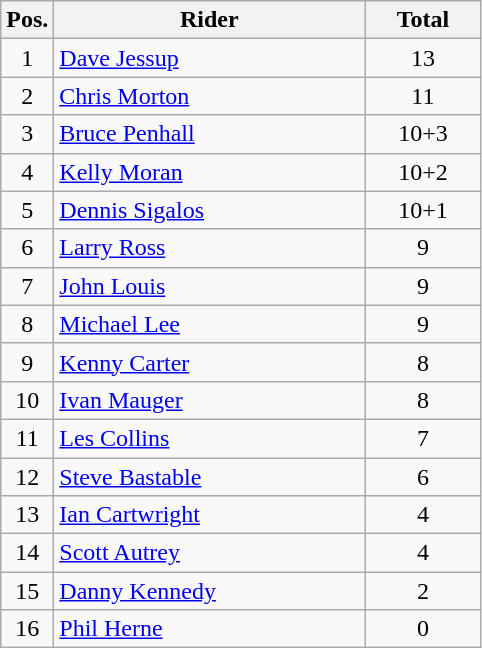<table class=wikitable>
<tr>
<th width=25px>Pos.</th>
<th width=200px>Rider</th>
<th width=70px>Total</th>
</tr>
<tr align=center >
<td>1</td>
<td align=left> <a href='#'>Dave Jessup</a></td>
<td>13</td>
</tr>
<tr align=center >
<td>2</td>
<td align=left> <a href='#'>Chris Morton</a></td>
<td>11</td>
</tr>
<tr align=center >
<td>3</td>
<td align=left> <a href='#'>Bruce Penhall</a></td>
<td>10+3</td>
</tr>
<tr align=center >
<td>4</td>
<td align=left> <a href='#'>Kelly Moran</a></td>
<td>10+2</td>
</tr>
<tr align=center >
<td>5</td>
<td align=left> <a href='#'>Dennis Sigalos</a></td>
<td>10+1</td>
</tr>
<tr align=center >
<td>6</td>
<td align=left> <a href='#'>Larry Ross</a></td>
<td>9</td>
</tr>
<tr align=center >
<td>7</td>
<td align=left> <a href='#'>John Louis</a></td>
<td>9</td>
</tr>
<tr align=center >
<td>8</td>
<td align=left> <a href='#'>Michael Lee</a></td>
<td>9</td>
</tr>
<tr align=center >
<td>9</td>
<td align=left> <a href='#'>Kenny Carter</a></td>
<td>8</td>
</tr>
<tr align=center >
<td>10</td>
<td align=left> <a href='#'>Ivan Mauger</a></td>
<td>8</td>
</tr>
<tr align=center >
<td>11</td>
<td align=left> <a href='#'>Les Collins</a></td>
<td>7</td>
</tr>
<tr align=center>
<td>12</td>
<td align=left> <a href='#'>Steve Bastable</a></td>
<td>6</td>
</tr>
<tr align=center>
<td>13</td>
<td align=left> <a href='#'>Ian Cartwright</a></td>
<td>4</td>
</tr>
<tr align=center>
<td>14</td>
<td align=left> <a href='#'>Scott Autrey</a></td>
<td>4</td>
</tr>
<tr align=center>
<td>15</td>
<td align=left> <a href='#'>Danny Kennedy</a></td>
<td>2</td>
</tr>
<tr align=center>
<td>16</td>
<td align=left> <a href='#'>Phil Herne</a></td>
<td>0</td>
</tr>
</table>
